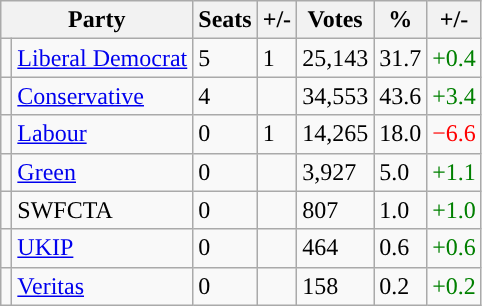<table class="wikitable">
<tr>
<th colspan="2">Party</th>
<th>Seats</th>
<th>+/-</th>
<th>Votes</th>
<th>%</th>
<th>+/-</th>
</tr>
<tr>
<td style="background-color: "></td>
<td><a href='#'>Liberal Democrat</a></td>
<td>5</td>
<td> 1</td>
<td>25,143</td>
<td>31.7</td>
<td style="color:green">+0.4</td>
</tr>
<tr>
<td style="background-color: "></td>
<td><a href='#'>Conservative</a></td>
<td>4</td>
<td></td>
<td>34,553</td>
<td>43.6</td>
<td style="color:green">+3.4</td>
</tr>
<tr>
<td style="background-color: "></td>
<td><a href='#'>Labour</a></td>
<td>0</td>
<td> 1</td>
<td>14,265</td>
<td>18.0</td>
<td style="color:red">−6.6</td>
</tr>
<tr>
<td style="background-color: "></td>
<td><a href='#'>Green</a></td>
<td>0</td>
<td></td>
<td>3,927</td>
<td>5.0</td>
<td style="color:green">+1.1</td>
</tr>
<tr>
<td style="background-color: "></td>
<td>SWFCTA</td>
<td>0</td>
<td></td>
<td>807</td>
<td>1.0</td>
<td style="color:green">+1.0</td>
</tr>
<tr>
<td style="background-color: "></td>
<td><a href='#'>UKIP</a></td>
<td>0</td>
<td></td>
<td>464</td>
<td>0.6</td>
<td style="color:green">+0.6</td>
</tr>
<tr>
<td style="background-color: "></td>
<td><a href='#'>Veritas</a></td>
<td>0</td>
<td></td>
<td>158</td>
<td>0.2</td>
<td style="color:green">+0.2</td>
</tr>
</table>
